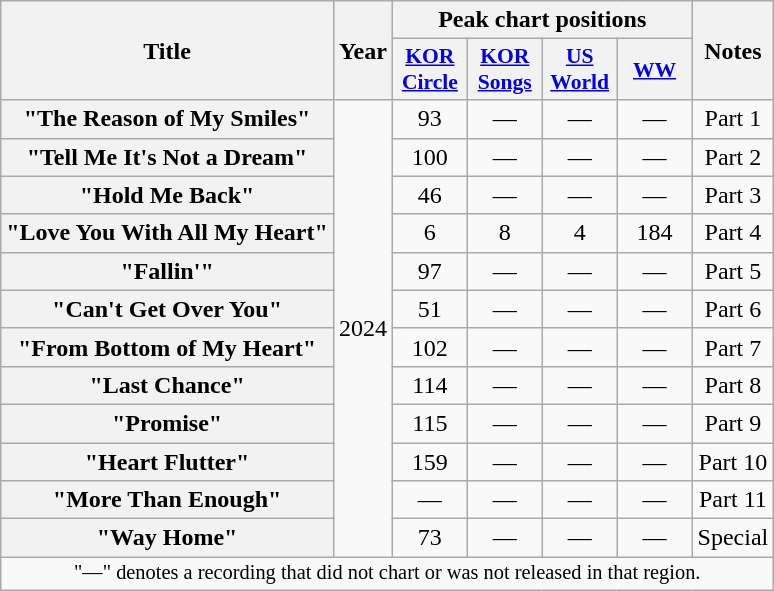<table class="wikitable plainrowheaders" style="text-align:center">
<tr>
<th scope="col" rowspan="2">Title</th>
<th scope="col" rowspan="2">Year</th>
<th scope="col" colspan="4">Peak chart positions</th>
<th scope="col" rowspan="2">Notes</th>
</tr>
<tr>
<th scope="col" style="font-size:90%; width:3em"><a href='#'>KOR<br>Circle</a><br></th>
<th scope="col" style="font-size:90%; width:3em"><a href='#'>KOR<br>Songs</a><br></th>
<th scope="col" style="font-size:90%; width:3em"><a href='#'>US<br>World</a><br></th>
<th scope="col" style="font-size:90%; width:3em"><a href='#'>WW</a><br></th>
</tr>
<tr>
<th scope="row">"The Reason of My Smiles" </th>
<td rowspan="12">2024</td>
<td>93</td>
<td>—</td>
<td>—</td>
<td>—</td>
<td>Part 1</td>
</tr>
<tr>
<th scope="row">"Tell Me It's Not a Dream" </th>
<td>100</td>
<td>—</td>
<td>—</td>
<td>—</td>
<td>Part 2</td>
</tr>
<tr>
<th scope="row">"Hold Me Back" </th>
<td>46</td>
<td>—</td>
<td>—</td>
<td>—</td>
<td>Part 3</td>
</tr>
<tr>
<th scope="row">"Love You With All My Heart" </th>
<td>6</td>
<td>8</td>
<td>4</td>
<td>184</td>
<td>Part 4</td>
</tr>
<tr>
<th scope="row">"Fallin'" </th>
<td>97</td>
<td>—</td>
<td>—</td>
<td>—</td>
<td>Part 5</td>
</tr>
<tr>
<th scope="row">"Can't Get Over You" </th>
<td>51</td>
<td>—</td>
<td>—</td>
<td>—</td>
<td>Part 6</td>
</tr>
<tr>
<th scope="row">"From Bottom of My Heart" </th>
<td>102</td>
<td>—</td>
<td>—</td>
<td>—</td>
<td>Part 7</td>
</tr>
<tr>
<th scope="row">"Last Chance" </th>
<td>114</td>
<td>—</td>
<td>—</td>
<td>—</td>
<td>Part 8</td>
</tr>
<tr>
<th scope="row">"Promise" </th>
<td>115</td>
<td>—</td>
<td>—</td>
<td>—</td>
<td>Part 9</td>
</tr>
<tr>
<th scope="row">"Heart Flutter" </th>
<td>159</td>
<td>—</td>
<td>—</td>
<td>—</td>
<td>Part 10</td>
</tr>
<tr>
<th scope="row">"More Than Enough" </th>
<td>—</td>
<td>—</td>
<td>—</td>
<td>—</td>
<td>Part 11</td>
</tr>
<tr>
<th scope="row">"Way Home" </th>
<td>73</td>
<td>—</td>
<td>—</td>
<td>—</td>
<td>Special</td>
</tr>
<tr>
<td colspan="7" style="font-size:85%">"—" denotes a recording that did not chart or was not released in that region.</td>
</tr>
</table>
